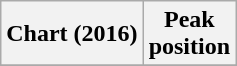<table class="wikitable sortable plainrowheaders" style="text-align:center">
<tr>
<th scope="col">Chart (2016)</th>
<th scope="col">Peak<br>position</th>
</tr>
<tr>
</tr>
</table>
